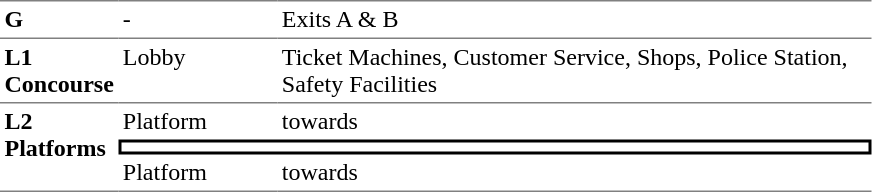<table border=0 cellspacing=0 cellpadding=3>
<tr>
<td style="border-top:solid 1px gray;" width=50 valign=top><strong>G</strong></td>
<td style="border-top:solid 1px gray;" width=100 valign=top>-</td>
<td style="border-top:solid 1px gray;" width=390 valign=top>Exits A & B</td>
</tr>
<tr>
<td style="border-bottom:solid 1px gray; border-top:solid 1px gray;" valign=top><strong>L1<br>Concourse</strong></td>
<td style="border-bottom:solid 1px gray; border-top:solid 1px gray;" valign=top>Lobby</td>
<td style="border-bottom:solid 1px gray; border-top:solid 1px gray;" valign=top>Ticket Machines, Customer Service, Shops, Police Station, Safety Facilities</td>
</tr>
<tr>
<td style="border-bottom:solid 1px gray;" rowspan=3 valign=top><strong>L2<br>Platforms</strong></td>
<td>Platform </td>
<td>  towards  </td>
</tr>
<tr>
<td style="border-right:solid 2px black;border-left:solid 2px black;border-top:solid 2px black;border-bottom:solid 2px black;text-align:center;" colspan=2></td>
</tr>
<tr>
<td style="border-bottom:solid 1px gray;">Platform </td>
<td style="border-bottom:solid 1px gray;">  towards   </td>
</tr>
</table>
